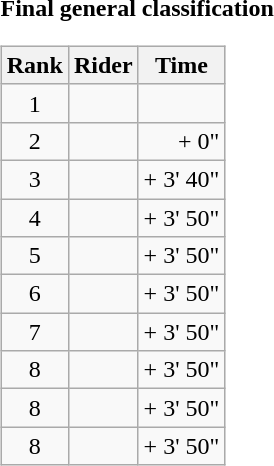<table>
<tr>
<td><strong>Final general classification</strong><br><table class="wikitable">
<tr>
<th scope="col">Rank</th>
<th scope="col">Rider</th>
<th scope="col">Time</th>
</tr>
<tr>
<td style="text-align:center;">1</td>
<td></td>
<td style="text-align:right;"></td>
</tr>
<tr>
<td style="text-align:center;">2</td>
<td></td>
<td style="text-align:right;">+ 0"</td>
</tr>
<tr>
<td style="text-align:center;">3</td>
<td></td>
<td style="text-align:right;">+ 3' 40"</td>
</tr>
<tr>
<td style="text-align:center;">4</td>
<td></td>
<td style="text-align:right;">+ 3' 50"</td>
</tr>
<tr>
<td style="text-align:center;">5</td>
<td></td>
<td style="text-align:right;">+ 3' 50"</td>
</tr>
<tr>
<td style="text-align:center;">6</td>
<td></td>
<td style="text-align:right;">+ 3' 50"</td>
</tr>
<tr>
<td style="text-align:center;">7</td>
<td></td>
<td style="text-align:right;">+ 3' 50"</td>
</tr>
<tr>
<td style="text-align:center;">8</td>
<td></td>
<td style="text-align:right;">+ 3' 50"</td>
</tr>
<tr>
<td style="text-align:center;">8</td>
<td></td>
<td style="text-align:right;">+ 3' 50"</td>
</tr>
<tr>
<td style="text-align:center;">8</td>
<td></td>
<td style="text-align:right;">+ 3' 50"</td>
</tr>
</table>
</td>
</tr>
</table>
